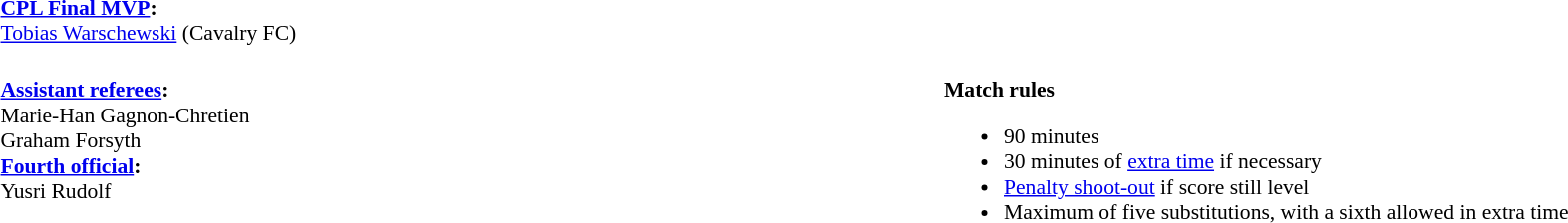<table width=100% style="font-size:90%">
<tr>
<td><br><strong><a href='#'>CPL Final MVP</a>:</strong>
<br><a href='#'>Tobias Warschewski</a> (Cavalry FC)</td>
</tr>
<tr>
<td style="width:50%; vertical-align:top;"><br><strong><a href='#'>Assistant referees</a>:</strong>
<br>Marie-Han Gagnon-Chretien
<br>Graham Forsyth
<br><strong><a href='#'>Fourth official</a>:</strong>
<br>Yusri Rudolf</td>
<td style="width:60%; vertical-align:top;"><br><strong>Match rules</strong><ul><li>90 minutes</li><li>30 minutes of <a href='#'>extra time</a> if necessary</li><li><a href='#'>Penalty shoot-out</a> if score still level</li><li>Maximum of five substitutions, with a sixth allowed in extra time</li></ul></td>
</tr>
</table>
